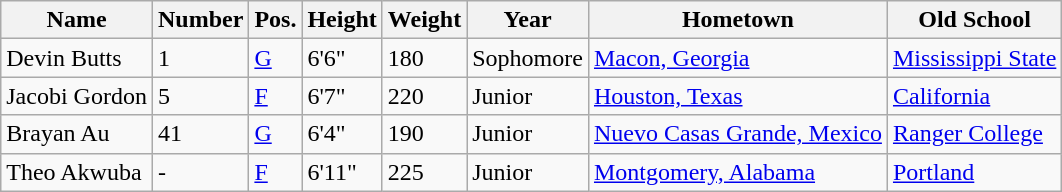<table class="wikitable sortable" border="1">
<tr>
<th>Name</th>
<th>Number</th>
<th>Pos.</th>
<th>Height</th>
<th>Weight</th>
<th>Year</th>
<th>Hometown</th>
<th>Old School</th>
</tr>
<tr>
<td>Devin Butts</td>
<td>1</td>
<td><a href='#'>G</a></td>
<td>6'6"</td>
<td>180</td>
<td>Sophomore</td>
<td><a href='#'>Macon, Georgia</a></td>
<td><a href='#'>Mississippi State</a></td>
</tr>
<tr>
<td>Jacobi Gordon</td>
<td>5</td>
<td><a href='#'>F</a></td>
<td>6'7"</td>
<td>220</td>
<td>Junior</td>
<td><a href='#'>Houston, Texas</a></td>
<td><a href='#'>California</a></td>
</tr>
<tr>
<td>Brayan Au</td>
<td>41</td>
<td><a href='#'>G</a></td>
<td>6'4"</td>
<td>190</td>
<td>Junior</td>
<td><a href='#'>Nuevo Casas Grande, Mexico</a></td>
<td><a href='#'>Ranger College</a></td>
</tr>
<tr>
<td>Theo Akwuba</td>
<td>-</td>
<td><a href='#'>F</a></td>
<td>6'11"</td>
<td>225</td>
<td>Junior</td>
<td><a href='#'>Montgomery, Alabama</a></td>
<td><a href='#'>Portland</a></td>
</tr>
</table>
